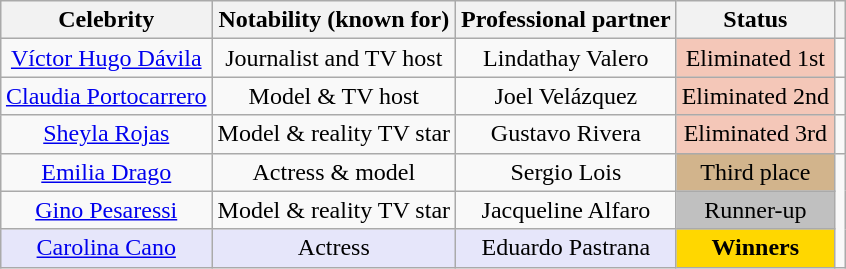<table class= "wikitable sortable" style="text-align: center; margin:auto; align: center">
<tr>
<th>Celebrity</th>
<th>Notability (known for)</th>
<th>Professional partner</th>
<th>Status</th>
<th class="unsortable"></th>
</tr>
<tr>
<td><a href='#'>Víctor Hugo Dávila</a></td>
<td>Journalist and TV host</td>
<td>Lindathay Valero<br></td>
<td style="background:#f4c7b8">Eliminated 1st <br> </td>
<td></td>
</tr>
<tr>
<td><a href='#'>Claudia Portocarrero</a></td>
<td>Model & TV host</td>
<td>Joel Velázquez</td>
<td style="background:#f4c7b8">Eliminated 2nd <br> </td>
<td></td>
</tr>
<tr>
<td><a href='#'>Sheyla Rojas</a></td>
<td>Model & reality TV star</td>
<td>Gustavo Rivera</td>
<td style="background:#f4c7b8">Eliminated 3rd <br> </td>
<td></td>
</tr>
<tr>
<td><a href='#'>Emilia Drago</a></td>
<td>Actress & model</td>
<td>Sergio Lois</td>
<td style="background:tan">Third place <br> </td>
<td rowspan=3></td>
</tr>
<tr>
<td><a href='#'>Gino Pesaressi</a></td>
<td>Model & reality TV star</td>
<td>Jacqueline Alfaro</td>
<td style="background:silver;text-align:center">Runner-up <br> </td>
</tr>
<tr>
<td bgcolor=lavender><a href='#'>Carolina Cano</a></td>
<td bgcolor=lavender>Actress</td>
<td bgcolor=lavender>Eduardo Pastrana</td>
<td style="background:gold;text-align:center"><strong>Winners</strong> <br> </td>
</tr>
</table>
